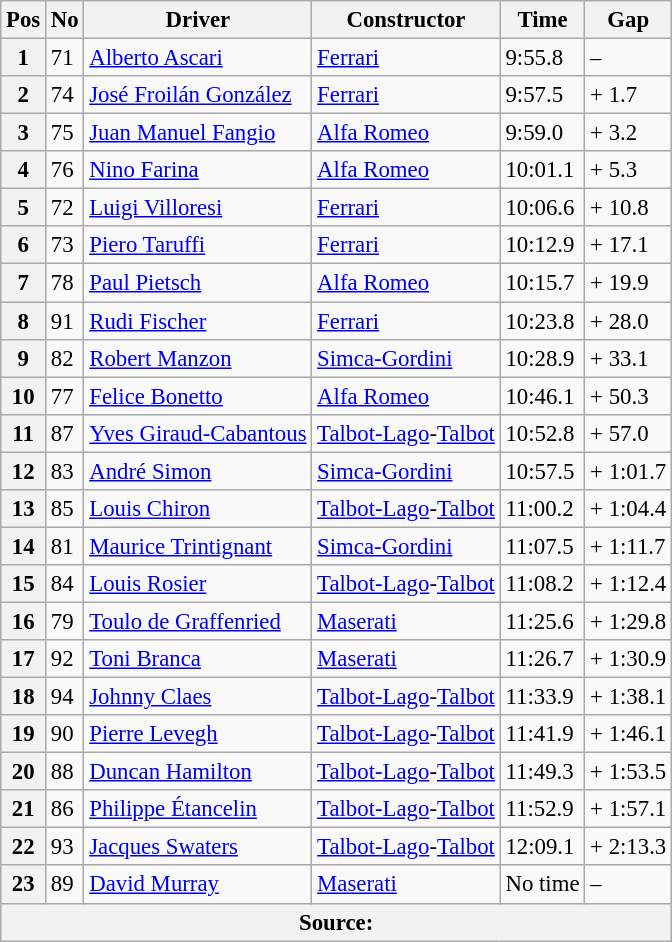<table class="wikitable sortable" style="font-size: 95%;">
<tr>
<th>Pos</th>
<th>No</th>
<th>Driver</th>
<th>Constructor</th>
<th>Time</th>
<th>Gap</th>
</tr>
<tr>
<th>1</th>
<td>71</td>
<td> <a href='#'>Alberto Ascari</a></td>
<td><a href='#'>Ferrari</a></td>
<td>9:55.8</td>
<td>–</td>
</tr>
<tr>
<th>2</th>
<td>74</td>
<td> <a href='#'>José Froilán González</a></td>
<td><a href='#'>Ferrari</a></td>
<td>9:57.5</td>
<td>+ 1.7</td>
</tr>
<tr>
<th>3</th>
<td>75</td>
<td> <a href='#'>Juan Manuel Fangio</a></td>
<td><a href='#'>Alfa Romeo</a></td>
<td>9:59.0</td>
<td>+ 3.2</td>
</tr>
<tr>
<th>4</th>
<td>76</td>
<td> <a href='#'>Nino Farina</a></td>
<td><a href='#'>Alfa Romeo</a></td>
<td>10:01.1</td>
<td>+ 5.3</td>
</tr>
<tr>
<th>5</th>
<td>72</td>
<td> <a href='#'>Luigi Villoresi</a></td>
<td><a href='#'>Ferrari</a></td>
<td>10:06.6</td>
<td>+ 10.8</td>
</tr>
<tr>
<th>6</th>
<td>73</td>
<td> <a href='#'>Piero Taruffi</a></td>
<td><a href='#'>Ferrari</a></td>
<td>10:12.9</td>
<td>+ 17.1</td>
</tr>
<tr>
<th>7</th>
<td>78</td>
<td> <a href='#'>Paul Pietsch</a></td>
<td><a href='#'>Alfa Romeo</a></td>
<td>10:15.7</td>
<td>+ 19.9</td>
</tr>
<tr>
<th>8</th>
<td>91</td>
<td> <a href='#'>Rudi Fischer</a></td>
<td><a href='#'>Ferrari</a></td>
<td>10:23.8</td>
<td>+ 28.0</td>
</tr>
<tr>
<th>9</th>
<td>82</td>
<td> <a href='#'>Robert Manzon</a></td>
<td><a href='#'>Simca-Gordini</a></td>
<td>10:28.9</td>
<td>+ 33.1</td>
</tr>
<tr>
<th>10</th>
<td>77</td>
<td> <a href='#'>Felice Bonetto</a></td>
<td><a href='#'>Alfa Romeo</a></td>
<td>10:46.1</td>
<td>+ 50.3</td>
</tr>
<tr>
<th>11</th>
<td>87</td>
<td> <a href='#'>Yves Giraud-Cabantous</a></td>
<td><a href='#'>Talbot-Lago</a>-<a href='#'>Talbot</a></td>
<td>10:52.8</td>
<td>+ 57.0</td>
</tr>
<tr>
<th>12</th>
<td>83</td>
<td> <a href='#'>André Simon</a></td>
<td><a href='#'>Simca-Gordini</a></td>
<td>10:57.5</td>
<td>+ 1:01.7</td>
</tr>
<tr>
<th>13</th>
<td>85</td>
<td> <a href='#'>Louis Chiron</a></td>
<td><a href='#'>Talbot-Lago</a>-<a href='#'>Talbot</a></td>
<td>11:00.2</td>
<td>+ 1:04.4</td>
</tr>
<tr>
<th>14</th>
<td>81</td>
<td> <a href='#'>Maurice Trintignant</a></td>
<td><a href='#'>Simca-Gordini</a></td>
<td>11:07.5</td>
<td>+ 1:11.7</td>
</tr>
<tr>
<th>15</th>
<td>84</td>
<td> <a href='#'>Louis Rosier</a></td>
<td><a href='#'>Talbot-Lago</a>-<a href='#'>Talbot</a></td>
<td>11:08.2</td>
<td>+ 1:12.4</td>
</tr>
<tr>
<th>16</th>
<td>79</td>
<td> <a href='#'>Toulo de Graffenried</a></td>
<td><a href='#'>Maserati</a></td>
<td>11:25.6</td>
<td>+ 1:29.8</td>
</tr>
<tr>
<th>17</th>
<td>92</td>
<td> <a href='#'>Toni Branca</a></td>
<td><a href='#'>Maserati</a></td>
<td>11:26.7</td>
<td>+ 1:30.9</td>
</tr>
<tr>
<th>18</th>
<td>94</td>
<td> <a href='#'>Johnny Claes</a></td>
<td><a href='#'>Talbot-Lago</a>-<a href='#'>Talbot</a></td>
<td>11:33.9</td>
<td>+ 1:38.1</td>
</tr>
<tr>
<th>19</th>
<td>90</td>
<td> <a href='#'>Pierre Levegh</a></td>
<td><a href='#'>Talbot-Lago</a>-<a href='#'>Talbot</a></td>
<td>11:41.9</td>
<td>+ 1:46.1</td>
</tr>
<tr>
<th>20</th>
<td>88</td>
<td> <a href='#'>Duncan Hamilton</a></td>
<td><a href='#'>Talbot-Lago</a>-<a href='#'>Talbot</a></td>
<td>11:49.3</td>
<td>+ 1:53.5</td>
</tr>
<tr>
<th>21</th>
<td>86</td>
<td> <a href='#'>Philippe Étancelin</a></td>
<td><a href='#'>Talbot-Lago</a>-<a href='#'>Talbot</a></td>
<td>11:52.9</td>
<td>+ 1:57.1</td>
</tr>
<tr>
<th>22</th>
<td>93</td>
<td> <a href='#'>Jacques Swaters</a></td>
<td><a href='#'>Talbot-Lago</a>-<a href='#'>Talbot</a></td>
<td>12:09.1</td>
<td>+ 2:13.3</td>
</tr>
<tr>
<th>23</th>
<td>89</td>
<td> <a href='#'>David Murray</a></td>
<td><a href='#'>Maserati</a></td>
<td>No time</td>
<td>–</td>
</tr>
<tr>
<th colspan="6">Source:</th>
</tr>
</table>
